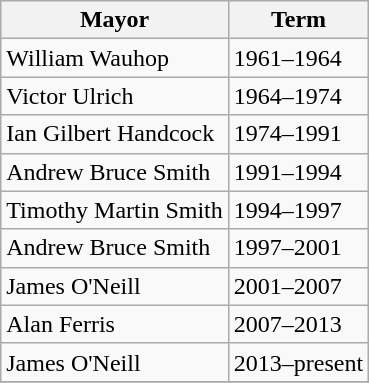<table class="wikitable">
<tr>
<th>Mayor</th>
<th>Term</th>
</tr>
<tr>
<td>William Wauhop</td>
<td>1961–1964</td>
</tr>
<tr>
<td>Victor Ulrich</td>
<td>1964–1974</td>
</tr>
<tr>
<td>Ian Gilbert Handcock</td>
<td>1974–1991</td>
</tr>
<tr>
<td>Andrew Bruce Smith</td>
<td>1991–1994</td>
</tr>
<tr>
<td>Timothy Martin Smith</td>
<td>1994–1997</td>
</tr>
<tr>
<td>Andrew Bruce Smith</td>
<td>1997–2001</td>
</tr>
<tr>
<td>James O'Neill</td>
<td>2001–2007</td>
</tr>
<tr>
<td>Alan Ferris</td>
<td>2007–2013</td>
</tr>
<tr>
<td>James O'Neill</td>
<td>2013–present</td>
</tr>
<tr>
</tr>
</table>
